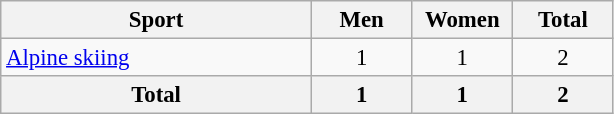<table class="wikitable" style="text-align:center; font-size: 95%">
<tr>
<th width=200>Sport</th>
<th width=60>Men</th>
<th width=60>Women</th>
<th width=60>Total</th>
</tr>
<tr>
<td align=left><a href='#'>Alpine skiing</a></td>
<td>1</td>
<td>1</td>
<td>2</td>
</tr>
<tr>
<th>Total</th>
<th>1</th>
<th>1</th>
<th>2</th>
</tr>
</table>
